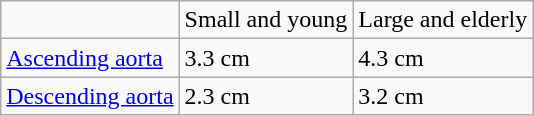<table class="wikitable">
<tr>
<td></td>
<td>Small and young</td>
<td>Large and elderly</td>
</tr>
<tr>
<td><a href='#'>Ascending aorta</a></td>
<td>3.3 cm</td>
<td>4.3 cm</td>
</tr>
<tr>
<td><a href='#'>Descending aorta</a></td>
<td>2.3 cm</td>
<td>3.2 cm</td>
</tr>
</table>
